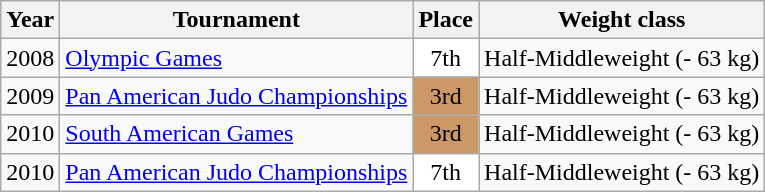<table class=wikitable>
<tr>
<th>Year</th>
<th>Tournament</th>
<th>Place</th>
<th>Weight class</th>
</tr>
<tr>
<td>2008</td>
<td><a href='#'>Olympic Games</a></td>
<td bgcolor="white" align="center">7th</td>
<td>Half-Middleweight (- 63 kg)</td>
</tr>
<tr>
<td>2009</td>
<td><a href='#'>Pan American Judo Championships</a></td>
<td bgcolor="cc9966" align="center">3rd</td>
<td>Half-Middleweight (- 63 kg)</td>
</tr>
<tr>
<td>2010</td>
<td><a href='#'>South American Games</a></td>
<td bgcolor="cc9966" align="center">3rd</td>
<td>Half-Middleweight (- 63 kg)</td>
</tr>
<tr>
<td>2010</td>
<td><a href='#'>Pan American Judo Championships</a></td>
<td bgcolor="white" align="center">7th</td>
<td>Half-Middleweight (- 63 kg)</td>
</tr>
</table>
